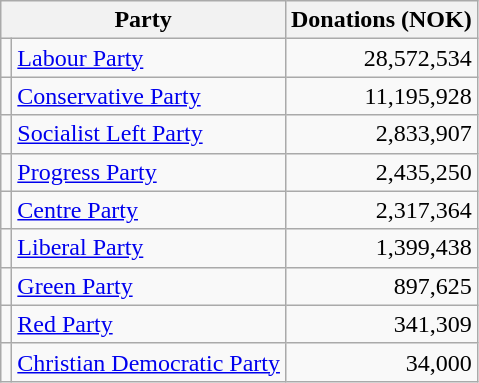<table class="wikitable">
<tr>
<th colspan="2">Party</th>
<th style="vertical-align:top;">Donations (NOK)</th>
</tr>
<tr>
<td></td>
<td><a href='#'>Labour Party</a></td>
<td style="text-align:right;" >28,572,534</td>
</tr>
<tr>
<td></td>
<td><a href='#'>Conservative Party</a></td>
<td style="text-align:right;">11,195,928</td>
</tr>
<tr>
<td></td>
<td><a href='#'>Socialist Left Party</a></td>
<td style="text-align:right;">2,833,907</td>
</tr>
<tr>
<td></td>
<td><a href='#'>Progress Party</a></td>
<td style="text-align:right;">2,435,250</td>
</tr>
<tr>
<td></td>
<td><a href='#'>Centre Party</a></td>
<td style="text-align:right;">2,317,364</td>
</tr>
<tr>
<td></td>
<td><a href='#'>Liberal Party</a></td>
<td style="text-align:right;">1,399,438</td>
</tr>
<tr>
<td></td>
<td><a href='#'>Green Party</a></td>
<td style="text-align:right;">897,625</td>
</tr>
<tr>
<td></td>
<td><a href='#'>Red Party</a></td>
<td style="text-align:right;">341,309</td>
</tr>
<tr>
<td></td>
<td><a href='#'>Christian Democratic Party</a></td>
<td style="text-align:right;">34,000</td>
</tr>
</table>
